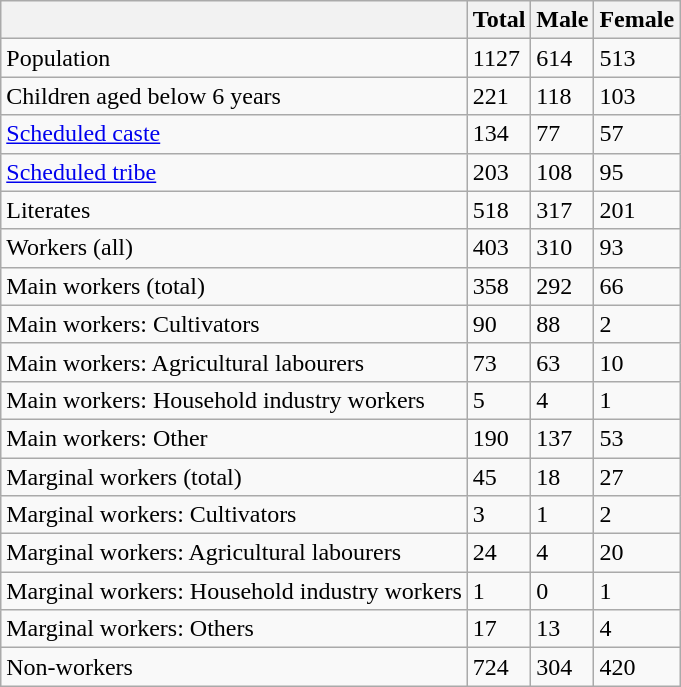<table class="wikitable sortable">
<tr>
<th></th>
<th>Total</th>
<th>Male</th>
<th>Female</th>
</tr>
<tr>
<td>Population</td>
<td>1127</td>
<td>614</td>
<td>513</td>
</tr>
<tr>
<td>Children aged below 6 years</td>
<td>221</td>
<td>118</td>
<td>103</td>
</tr>
<tr>
<td><a href='#'>Scheduled caste</a></td>
<td>134</td>
<td>77</td>
<td>57</td>
</tr>
<tr>
<td><a href='#'>Scheduled tribe</a></td>
<td>203</td>
<td>108</td>
<td>95</td>
</tr>
<tr>
<td>Literates</td>
<td>518</td>
<td>317</td>
<td>201</td>
</tr>
<tr>
<td>Workers (all)</td>
<td>403</td>
<td>310</td>
<td>93</td>
</tr>
<tr>
<td>Main workers (total)</td>
<td>358</td>
<td>292</td>
<td>66</td>
</tr>
<tr>
<td>Main workers: Cultivators</td>
<td>90</td>
<td>88</td>
<td>2</td>
</tr>
<tr>
<td>Main workers: Agricultural labourers</td>
<td>73</td>
<td>63</td>
<td>10</td>
</tr>
<tr>
<td>Main workers: Household industry workers</td>
<td>5</td>
<td>4</td>
<td>1</td>
</tr>
<tr>
<td>Main workers: Other</td>
<td>190</td>
<td>137</td>
<td>53</td>
</tr>
<tr>
<td>Marginal workers (total)</td>
<td>45</td>
<td>18</td>
<td>27</td>
</tr>
<tr>
<td>Marginal workers: Cultivators</td>
<td>3</td>
<td>1</td>
<td>2</td>
</tr>
<tr>
<td>Marginal workers: Agricultural labourers</td>
<td>24</td>
<td>4</td>
<td>20</td>
</tr>
<tr>
<td>Marginal workers: Household industry workers</td>
<td>1</td>
<td>0</td>
<td>1</td>
</tr>
<tr>
<td>Marginal workers: Others</td>
<td>17</td>
<td>13</td>
<td>4</td>
</tr>
<tr>
<td>Non-workers</td>
<td>724</td>
<td>304</td>
<td>420</td>
</tr>
</table>
